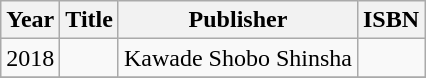<table class="wikitable">
<tr>
<th>Year</th>
<th>Title</th>
<th>Publisher</th>
<th>ISBN</th>
</tr>
<tr>
<td>2018</td>
<td></td>
<td>Kawade Shobo Shinsha</td>
<td></td>
</tr>
<tr>
</tr>
</table>
